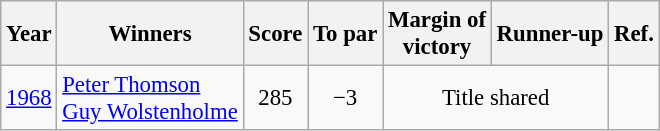<table class=wikitable style="font-size:95%">
<tr>
<th>Year</th>
<th>Winners</th>
<th>Score</th>
<th>To par</th>
<th>Margin of<br>victory</th>
<th>Runner-up</th>
<th>Ref.</th>
</tr>
<tr>
<td><a href='#'>1968</a></td>
<td> <a href='#'>Peter Thomson</a><br> <a href='#'>Guy Wolstenholme</a></td>
<td align=center>285</td>
<td align=center>−3</td>
<td colspan=2 align=center>Title shared</td>
<td></td>
</tr>
</table>
